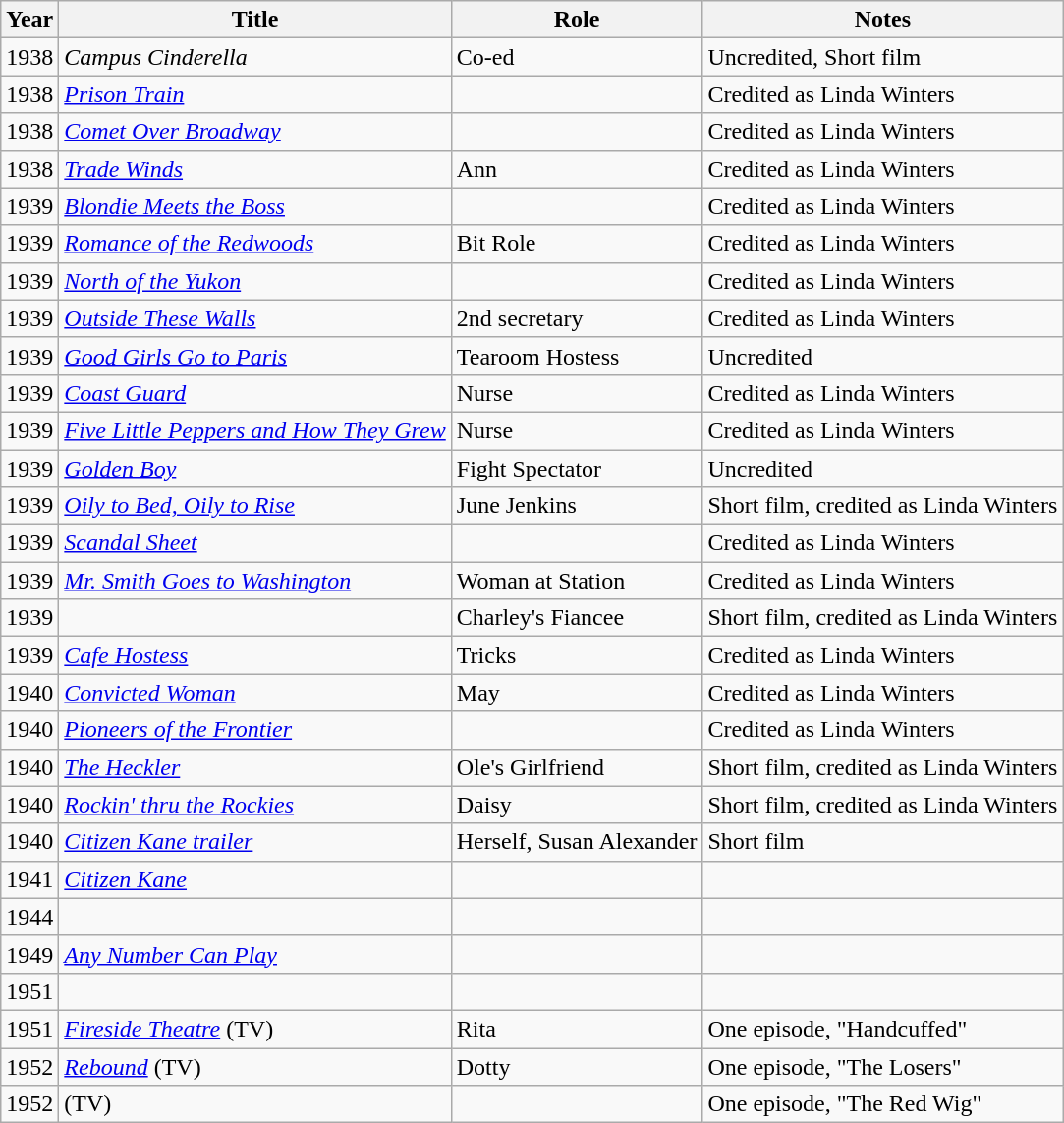<table class="wikitable sortable">
<tr>
<th>Year</th>
<th>Title</th>
<th>Role</th>
<th class="unsortable">Notes</th>
</tr>
<tr>
<td>1938</td>
<td><em>Campus Cinderella</em></td>
<td>Co-ed</td>
<td>Uncredited, Short film</td>
</tr>
<tr>
<td>1938</td>
<td><em><a href='#'>Prison Train</a></em></td>
<td></td>
<td>Credited as Linda Winters</td>
</tr>
<tr>
<td>1938</td>
<td><em><a href='#'>Comet Over Broadway</a></em></td>
<td></td>
<td>Credited as Linda Winters</td>
</tr>
<tr>
<td>1938</td>
<td><em><a href='#'>Trade Winds</a></em></td>
<td>Ann</td>
<td>Credited as Linda Winters</td>
</tr>
<tr>
<td>1939</td>
<td><em><a href='#'>Blondie Meets the Boss</a></em></td>
<td></td>
<td>Credited as Linda Winters</td>
</tr>
<tr>
<td>1939</td>
<td><em><a href='#'>Romance of the Redwoods</a></em></td>
<td>Bit Role</td>
<td>Credited as Linda Winters</td>
</tr>
<tr>
<td>1939</td>
<td><em><a href='#'>North of the Yukon</a></em></td>
<td></td>
<td>Credited as Linda Winters</td>
</tr>
<tr>
<td>1939</td>
<td><em><a href='#'>Outside These Walls</a></em></td>
<td>2nd secretary</td>
<td>Credited as Linda Winters</td>
</tr>
<tr>
<td>1939</td>
<td><em><a href='#'>Good Girls Go to Paris</a></em></td>
<td>Tearoom Hostess</td>
<td>Uncredited</td>
</tr>
<tr>
<td>1939</td>
<td><em><a href='#'>Coast Guard</a></em></td>
<td>Nurse</td>
<td>Credited as Linda Winters</td>
</tr>
<tr>
<td>1939</td>
<td><em><a href='#'>Five Little Peppers and How They Grew</a></em></td>
<td>Nurse</td>
<td>Credited as Linda Winters</td>
</tr>
<tr>
<td>1939</td>
<td><em><a href='#'>Golden Boy</a></em></td>
<td>Fight Spectator</td>
<td>Uncredited</td>
</tr>
<tr>
<td>1939</td>
<td><em><a href='#'>Oily to Bed, Oily to Rise</a></em></td>
<td>June Jenkins</td>
<td>Short film, credited as Linda Winters</td>
</tr>
<tr>
<td>1939</td>
<td><em><a href='#'>Scandal Sheet</a></em></td>
<td></td>
<td>Credited as Linda Winters</td>
</tr>
<tr>
<td>1939</td>
<td><em><a href='#'>Mr. Smith Goes to Washington</a></em></td>
<td>Woman at Station</td>
<td>Credited as Linda Winters</td>
</tr>
<tr>
<td>1939</td>
<td><em></em></td>
<td>Charley's Fiancee</td>
<td>Short film, credited as Linda Winters</td>
</tr>
<tr>
<td>1939</td>
<td><em><a href='#'>Cafe Hostess</a></em></td>
<td>Tricks</td>
<td>Credited as Linda Winters</td>
</tr>
<tr>
<td>1940</td>
<td><em><a href='#'>Convicted Woman</a></em></td>
<td>May</td>
<td>Credited as Linda Winters</td>
</tr>
<tr>
<td>1940</td>
<td><em><a href='#'>Pioneers of the Frontier</a></em></td>
<td></td>
<td>Credited as Linda Winters</td>
</tr>
<tr>
<td>1940</td>
<td><em><a href='#'>The Heckler</a></em></td>
<td>Ole's Girlfriend</td>
<td>Short film, credited as Linda Winters</td>
</tr>
<tr>
<td>1940</td>
<td><em><a href='#'>Rockin' thru the Rockies</a></em></td>
<td>Daisy</td>
<td>Short film, credited as Linda Winters</td>
</tr>
<tr>
<td>1940</td>
<td><em><a href='#'>Citizen Kane trailer</a></em></td>
<td>Herself, Susan Alexander</td>
<td>Short film</td>
</tr>
<tr>
<td>1941</td>
<td><em><a href='#'>Citizen Kane</a></em></td>
<td></td>
<td></td>
</tr>
<tr>
<td>1944</td>
<td><em></em></td>
<td></td>
<td></td>
</tr>
<tr>
<td>1949</td>
<td><em><a href='#'>Any Number Can Play</a></em></td>
<td></td>
<td></td>
</tr>
<tr>
<td>1951</td>
<td><em></em></td>
<td></td>
<td></td>
</tr>
<tr>
<td>1951</td>
<td><em><a href='#'>Fireside Theatre</a></em> (TV)</td>
<td>Rita</td>
<td>One episode, "Handcuffed"</td>
</tr>
<tr>
<td>1952</td>
<td><em><a href='#'>Rebound</a></em> (TV)</td>
<td>Dotty</td>
<td>One episode, "The Losers"</td>
</tr>
<tr>
<td>1952</td>
<td><em></em> (TV)</td>
<td></td>
<td>One episode, "The Red Wig"</td>
</tr>
</table>
